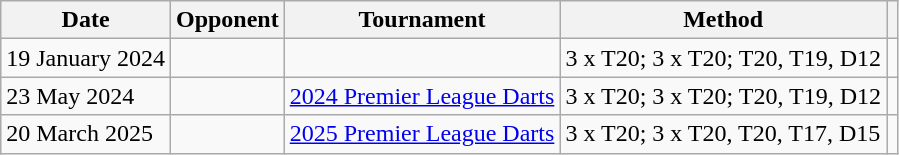<table class="wikitable">
<tr>
<th>Date</th>
<th>Opponent</th>
<th>Tournament</th>
<th>Method</th>
<th></th>
</tr>
<tr>
<td>19 January 2024</td>
<td></td>
<td></td>
<td>3 x T20; 3 x T20; T20, T19, D12</td>
<td></td>
</tr>
<tr>
<td>23 May 2024</td>
<td></td>
<td><a href='#'>2024 Premier League Darts</a></td>
<td>3 x T20; 3 x T20; T20, T19, D12</td>
<td></td>
</tr>
<tr>
<td>20 March 2025</td>
<td></td>
<td><a href='#'>2025 Premier League Darts</a></td>
<td>3 x T20; 3 x T20, T20, T17, D15</td>
<td></td>
</tr>
</table>
